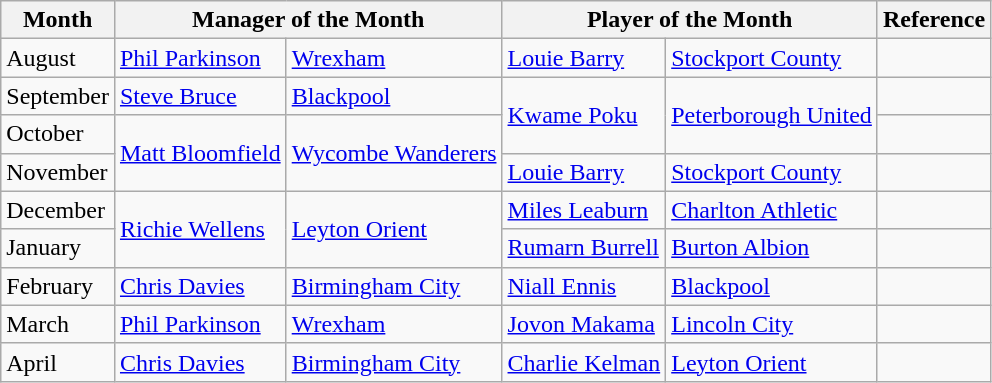<table class="wikitable">
<tr>
<th rowspan="1">Month</th>
<th colspan="2">Manager of the Month</th>
<th colspan="2">Player of the Month</th>
<th rowspan="1">Reference</th>
</tr>
<tr>
<td>August</td>
<td> <a href='#'>Phil Parkinson</a></td>
<td><a href='#'>Wrexham</a></td>
<td> <a href='#'>Louie Barry</a></td>
<td><a href='#'>Stockport County</a></td>
<td></td>
</tr>
<tr>
<td>September</td>
<td> <a href='#'>Steve Bruce</a></td>
<td><a href='#'>Blackpool</a></td>
<td rowspan="2"> <a href='#'>Kwame Poku</a></td>
<td rowspan="2"><a href='#'>Peterborough United</a></td>
<td></td>
</tr>
<tr>
<td>October</td>
<td rowspan="2"> <a href='#'>Matt Bloomfield</a></td>
<td rowspan="2"><a href='#'>Wycombe Wanderers</a></td>
<td></td>
</tr>
<tr>
<td>November</td>
<td> <a href='#'>Louie Barry</a></td>
<td><a href='#'>Stockport County</a></td>
<td></td>
</tr>
<tr>
<td>December</td>
<td rowspan="2"> <a href='#'>Richie Wellens</a></td>
<td rowspan="2"><a href='#'>Leyton Orient</a></td>
<td> <a href='#'>Miles Leaburn</a></td>
<td><a href='#'>Charlton Athletic</a></td>
<td></td>
</tr>
<tr>
<td>January</td>
<td> <a href='#'>Rumarn Burrell</a></td>
<td><a href='#'>Burton Albion</a></td>
<td></td>
</tr>
<tr>
<td>February</td>
<td> <a href='#'>Chris Davies</a></td>
<td><a href='#'>Birmingham City</a></td>
<td> <a href='#'>Niall Ennis</a></td>
<td><a href='#'>Blackpool</a></td>
<td></td>
</tr>
<tr>
<td>March</td>
<td> <a href='#'>Phil Parkinson</a></td>
<td><a href='#'>Wrexham</a></td>
<td> <a href='#'>Jovon Makama</a></td>
<td><a href='#'>Lincoln City</a></td>
<td></td>
</tr>
<tr>
<td>April</td>
<td> <a href='#'>Chris Davies</a></td>
<td><a href='#'>Birmingham City</a></td>
<td> <a href='#'>Charlie Kelman</a></td>
<td><a href='#'>Leyton Orient</a></td>
<td></td>
</tr>
</table>
